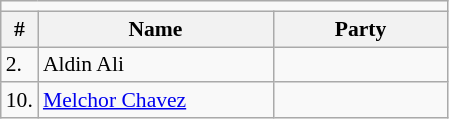<table class=wikitable style="font-size:90%">
<tr>
<td colspan=4 bgcolor=></td>
</tr>
<tr>
<th>#</th>
<th style="width:150px;">Name</th>
<th colspan="2" style="width:110px;">Party</th>
</tr>
<tr>
<td>2.</td>
<td>Aldin Ali</td>
<td></td>
</tr>
<tr>
<td>10.</td>
<td><a href='#'>Melchor Chavez</a></td>
<td></td>
</tr>
</table>
